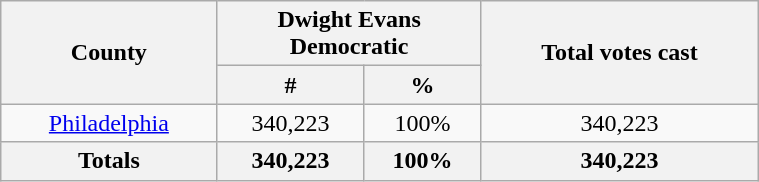<table width="40%"  class="wikitable sortable" style="text-align:center">
<tr>
<th rowspan="2">County</th>
<th style="text-align:center;" colspan="2">Dwight Evans<br>Democratic</th>
<th rowspan="2" style="text-align:center;">Total votes cast</th>
</tr>
<tr>
<th style="text-align:center;" data-sort-type="number">#</th>
<th style="text-align:center;" data-sort-type="number">%</th>
</tr>
<tr style="text-align:center;">
<td><a href='#'>Philadelphia</a></td>
<td>340,223</td>
<td>100%</td>
<td>340,223</td>
</tr>
<tr style="text-align:center;">
<th>Totals</th>
<th>340,223</th>
<th>100%</th>
<th>340,223</th>
</tr>
</table>
